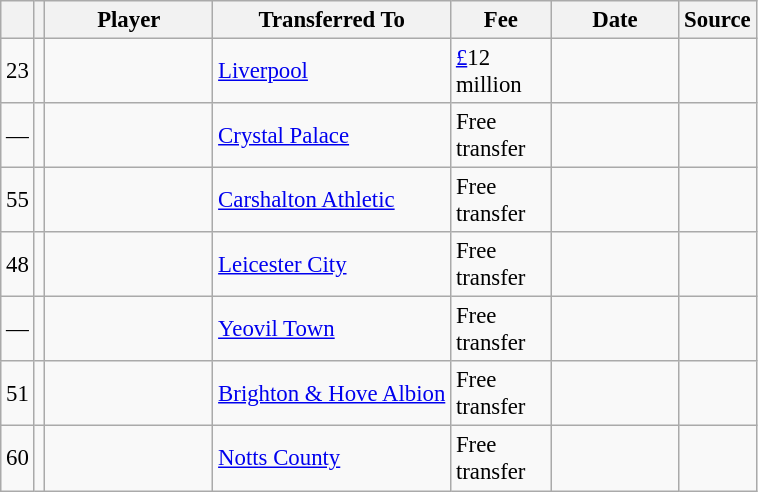<table class="wikitable plainrowheaders sortable" style="font-size:95%">
<tr>
<th></th>
<th></th>
<th scope=col width=105>Player</th>
<th>Transferred To</th>
<th scope=col width=60>Fee</th>
<th scope=col width=78>Date</th>
<th>Source</th>
</tr>
<tr>
<td align=center>23</td>
<td align=center></td>
<td></td>
<td> <a href='#'>Liverpool</a></td>
<td><a href='#'>£</a>12 million</td>
<td></td>
<td></td>
</tr>
<tr>
<td align=center>—</td>
<td align=center></td>
<td></td>
<td> <a href='#'>Crystal Palace</a></td>
<td>Free transfer</td>
<td></td>
<td></td>
</tr>
<tr>
<td align=center>55</td>
<td align=center></td>
<td></td>
<td> <a href='#'>Carshalton Athletic</a></td>
<td>Free transfer</td>
<td></td>
<td></td>
</tr>
<tr>
<td align=center>48</td>
<td align=center></td>
<td></td>
<td> <a href='#'>Leicester City</a></td>
<td>Free transfer</td>
<td></td>
<td></td>
</tr>
<tr>
<td align=center>—</td>
<td align=center></td>
<td></td>
<td> <a href='#'>Yeovil Town</a></td>
<td>Free transfer</td>
<td></td>
<td></td>
</tr>
<tr>
<td align=center>51</td>
<td align=center></td>
<td></td>
<td> <a href='#'>Brighton & Hove Albion</a></td>
<td>Free transfer</td>
<td></td>
<td></td>
</tr>
<tr>
<td align=center>60</td>
<td align=center></td>
<td></td>
<td> <a href='#'>Notts County</a></td>
<td>Free transfer</td>
<td></td>
<td></td>
</tr>
</table>
